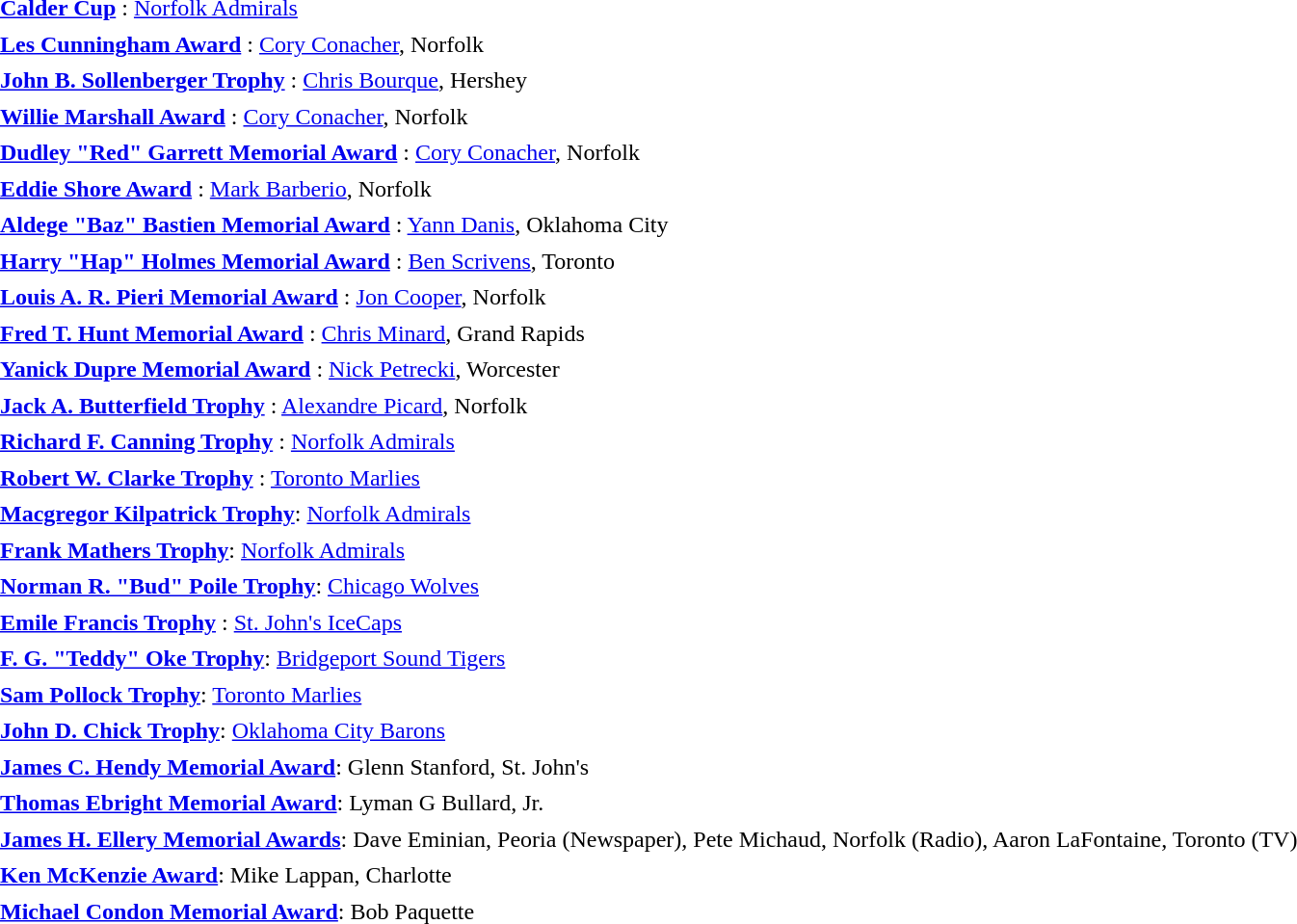<table cellpadding="3" cellspacing="1">
<tr>
<td><strong><a href='#'>Calder Cup</a> </strong>:  <a href='#'>Norfolk Admirals</a></td>
</tr>
<tr>
<td><strong><a href='#'>Les Cunningham Award</a> </strong>: <a href='#'>Cory Conacher</a>, Norfolk</td>
</tr>
<tr>
<td><strong><a href='#'>John B. Sollenberger Trophy</a> </strong>: <a href='#'>Chris Bourque</a>, Hershey</td>
</tr>
<tr>
<td><strong><a href='#'>Willie Marshall Award</a> </strong>: <a href='#'>Cory Conacher</a>, Norfolk</td>
</tr>
<tr>
<td><strong><a href='#'>Dudley "Red" Garrett Memorial Award</a> </strong>: <a href='#'>Cory Conacher</a>, Norfolk</td>
</tr>
<tr>
<td><strong><a href='#'>Eddie Shore Award</a> </strong>: <a href='#'>Mark Barberio</a>, Norfolk</td>
</tr>
<tr>
<td><strong><a href='#'>Aldege "Baz" Bastien Memorial Award</a> </strong>: <a href='#'>Yann Danis</a>, Oklahoma City</td>
</tr>
<tr>
<td><strong><a href='#'>Harry "Hap" Holmes Memorial Award</a> </strong>: <a href='#'>Ben Scrivens</a>, Toronto</td>
</tr>
<tr>
<td><strong><a href='#'>Louis A. R. Pieri Memorial Award</a> </strong>: <a href='#'>Jon Cooper</a>, Norfolk</td>
</tr>
<tr>
<td><strong><a href='#'>Fred T. Hunt Memorial Award</a> </strong>: <a href='#'>Chris Minard</a>, Grand Rapids</td>
</tr>
<tr>
<td><strong><a href='#'>Yanick Dupre Memorial Award</a> </strong>: <a href='#'>Nick Petrecki</a>, Worcester</td>
</tr>
<tr>
<td><strong><a href='#'>Jack A. Butterfield Trophy</a> </strong>: <a href='#'>Alexandre Picard</a>, Norfolk</td>
</tr>
<tr>
<td><strong><a href='#'>Richard F. Canning Trophy</a> </strong>: <a href='#'>Norfolk Admirals</a></td>
</tr>
<tr>
<td><strong><a href='#'>Robert W. Clarke Trophy</a> </strong>: <a href='#'>Toronto Marlies</a></td>
</tr>
<tr>
<td><strong><a href='#'>Macgregor Kilpatrick Trophy</a></strong>: <a href='#'>Norfolk Admirals</a></td>
</tr>
<tr>
<td><strong><a href='#'>Frank Mathers Trophy</a></strong>: <a href='#'>Norfolk Admirals</a></td>
</tr>
<tr>
<td><strong><a href='#'>Norman R. "Bud" Poile Trophy</a></strong>: <a href='#'>Chicago Wolves</a></td>
</tr>
<tr>
<td><strong><a href='#'>Emile Francis Trophy</a> </strong>: <a href='#'>St. John's IceCaps</a></td>
</tr>
<tr>
<td><strong><a href='#'>F. G. "Teddy" Oke Trophy</a></strong>: <a href='#'>Bridgeport Sound Tigers</a></td>
</tr>
<tr>
<td><strong><a href='#'>Sam Pollock Trophy</a></strong>: <a href='#'>Toronto Marlies</a></td>
</tr>
<tr>
<td><strong><a href='#'>John D. Chick Trophy</a></strong>: <a href='#'>Oklahoma City Barons</a></td>
</tr>
<tr>
<td><strong><a href='#'>James C. Hendy Memorial Award</a></strong>: Glenn Stanford, St. John's</td>
</tr>
<tr>
<td><strong><a href='#'>Thomas Ebright Memorial Award</a></strong>: Lyman G Bullard, Jr.</td>
</tr>
<tr>
<td><strong><a href='#'>James H. Ellery Memorial Awards</a></strong>: Dave Eminian, Peoria (Newspaper), Pete Michaud, Norfolk (Radio), Aaron LaFontaine, Toronto (TV)</td>
</tr>
<tr>
<td><strong><a href='#'>Ken McKenzie Award</a></strong>: Mike Lappan, Charlotte</td>
</tr>
<tr>
<td><strong><a href='#'>Michael Condon Memorial Award</a></strong>: Bob Paquette</td>
</tr>
</table>
